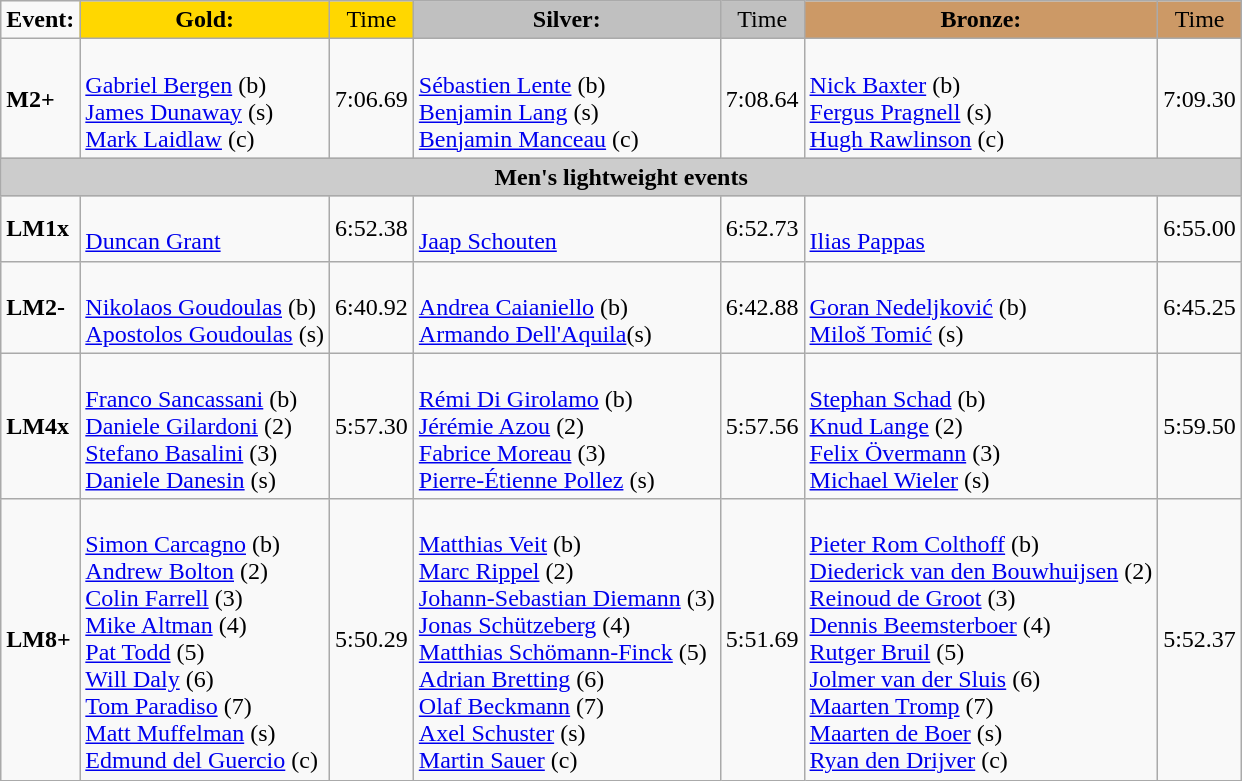<table class="wikitable">
<tr>
<td><strong>Event:</strong></td>
<td style="text-align:center;background-color:gold;"><strong>Gold:</strong></td>
<td style="text-align:center;background-color:gold;">Time</td>
<td style="text-align:center;background-color:silver;"><strong>Silver:</strong></td>
<td style="text-align:center;background-color:silver;">Time</td>
<td style="text-align:center;background-color:#CC9966;"><strong>Bronze:</strong></td>
<td style="text-align:center;background-color:#CC9966;">Time</td>
</tr>
<tr>
<td><strong>M2+</strong></td>
<td> <br> <a href='#'>Gabriel Bergen</a> (b)<br> <a href='#'>James Dunaway</a> (s)<br> <a href='#'>Mark Laidlaw</a> (c)</td>
<td>7:06.69</td>
<td> <br> <a href='#'>Sébastien Lente</a> (b)<br> <a href='#'>Benjamin Lang</a> (s)<br> <a href='#'>Benjamin Manceau</a> (c)</td>
<td>7:08.64</td>
<td> <br> <a href='#'>Nick Baxter</a> (b)<br> <a href='#'>Fergus Pragnell</a> (s)<br> <a href='#'>Hugh Rawlinson</a> (c)</td>
<td>7:09.30</td>
</tr>
<tr>
<th colspan="7" style="background-color:#CCC;">Men's lightweight events</th>
</tr>
<tr>
<td><strong>LM1x</strong></td>
<td> <br> <a href='#'>Duncan Grant</a></td>
<td>6:52.38</td>
<td> <br> <a href='#'>Jaap Schouten</a></td>
<td>6:52.73</td>
<td> <br> <a href='#'>Ilias Pappas</a></td>
<td>6:55.00</td>
</tr>
<tr>
<td><strong>LM2-</strong></td>
<td> <br> <a href='#'>Nikolaos Goudoulas</a> (b)<br> <a href='#'>Apostolos Goudoulas</a> (s)</td>
<td>6:40.92</td>
<td> <br> <a href='#'>Andrea Caianiello</a> (b)<br> <a href='#'>Armando Dell'Aquila</a>(s)</td>
<td>6:42.88</td>
<td> <br> <a href='#'>Goran Nedeljković</a> (b)<br> <a href='#'>Miloš Tomić</a> (s)</td>
<td>6:45.25</td>
</tr>
<tr>
<td><strong>LM4x</strong></td>
<td> <br> <a href='#'>Franco Sancassani</a> (b)<br> <a href='#'>Daniele Gilardoni</a> (2)<br> <a href='#'>Stefano Basalini</a> (3)<br> <a href='#'>Daniele Danesin</a> (s)</td>
<td>5:57.30</td>
<td> <br> <a href='#'>Rémi Di Girolamo</a> (b)<br> <a href='#'>Jérémie Azou</a> (2)<br> <a href='#'>Fabrice Moreau</a> (3)<br> <a href='#'>Pierre-Étienne Pollez</a> (s)</td>
<td>5:57.56</td>
<td> <br> <a href='#'>Stephan Schad</a> (b)<br> <a href='#'>Knud Lange</a> (2)<br> <a href='#'>Felix Övermann</a> (3)<br> <a href='#'>Michael Wieler</a> (s)</td>
<td>5:59.50</td>
</tr>
<tr>
<td><strong>LM8+</strong></td>
<td> <br>  <a href='#'>Simon Carcagno</a> (b)<br> <a href='#'>Andrew Bolton</a> (2)<br> <a href='#'>Colin Farrell</a> (3)<br> <a href='#'>Mike Altman</a> (4)<br> <a href='#'>Pat Todd</a> (5)<br> <a href='#'>Will Daly</a> (6)<br> <a href='#'>Tom Paradiso</a> (7)<br> <a href='#'>Matt Muffelman</a> (s)<br> <a href='#'>Edmund del Guercio</a> (c)</td>
<td>5:50.29</td>
<td> <br> <a href='#'>Matthias Veit</a> (b)<br> <a href='#'>Marc Rippel</a> (2)<br> <a href='#'>Johann-Sebastian Diemann</a> (3)<br> <a href='#'>Jonas Schützeberg</a> (4)<br> <a href='#'>Matthias Schömann-Finck</a> (5)<br> <a href='#'>Adrian Bretting</a> (6)<br> <a href='#'>Olaf Beckmann</a> (7)<br> <a href='#'>Axel Schuster</a> (s)<br> <a href='#'>Martin Sauer</a> (c)</td>
<td>5:51.69</td>
<td> <br> <a href='#'>Pieter Rom Colthoff</a> (b)<br> <a href='#'>Diederick van den Bouwhuijsen</a> (2)<br> <a href='#'>Reinoud de Groot</a> (3)<br> <a href='#'>Dennis Beemsterboer</a> (4)<br> <a href='#'>Rutger Bruil</a> (5)<br> <a href='#'>Jolmer van der Sluis</a> (6)<br> <a href='#'>Maarten Tromp</a> (7)<br> <a href='#'>Maarten de Boer</a> (s)<br> <a href='#'>Ryan den Drijver</a> (c)</td>
<td>5:52.37</td>
</tr>
</table>
